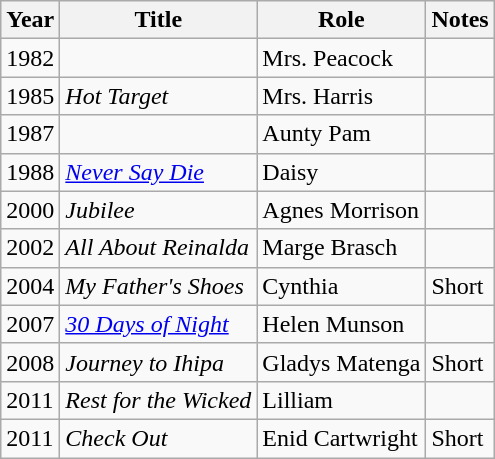<table class="wikitable sortable">
<tr>
<th>Year</th>
<th>Title</th>
<th>Role</th>
<th class="unsortable">Notes</th>
</tr>
<tr>
<td>1982</td>
<td><em></em></td>
<td>Mrs. Peacock</td>
<td></td>
</tr>
<tr>
<td>1985</td>
<td><em>Hot Target</em></td>
<td>Mrs. Harris</td>
<td></td>
</tr>
<tr>
<td>1987</td>
<td><em></em></td>
<td>Aunty Pam</td>
<td></td>
</tr>
<tr>
<td>1988</td>
<td><em><a href='#'>Never Say Die</a></em></td>
<td>Daisy</td>
<td></td>
</tr>
<tr>
<td>2000</td>
<td><em>Jubilee</em></td>
<td>Agnes Morrison</td>
<td></td>
</tr>
<tr>
<td>2002</td>
<td><em>All About Reinalda</em></td>
<td>Marge Brasch</td>
<td></td>
</tr>
<tr>
<td>2004</td>
<td><em>My Father's Shoes</em></td>
<td>Cynthia</td>
<td>Short</td>
</tr>
<tr>
<td>2007</td>
<td><em><a href='#'>30 Days of Night</a></em></td>
<td>Helen Munson</td>
<td></td>
</tr>
<tr>
<td>2008</td>
<td><em>Journey to Ihipa</em></td>
<td>Gladys Matenga</td>
<td>Short</td>
</tr>
<tr>
<td>2011</td>
<td><em>Rest for the Wicked</em></td>
<td>Lilliam</td>
<td></td>
</tr>
<tr>
<td>2011</td>
<td><em>Check Out</em></td>
<td>Enid Cartwright</td>
<td>Short</td>
</tr>
</table>
